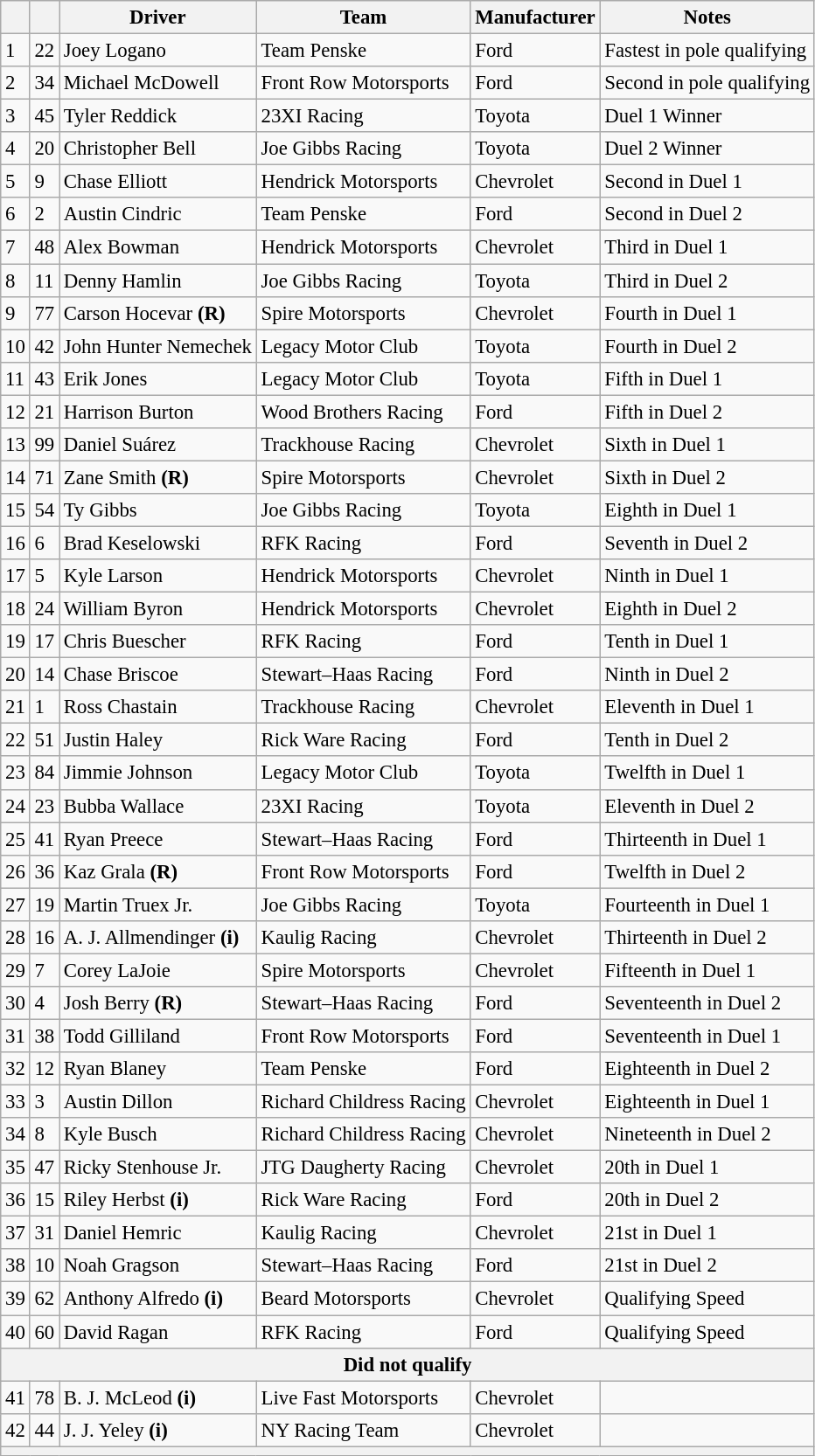<table class="wikitable" style="font-size:95%">
<tr>
<th scope="col"></th>
<th scope="col"></th>
<th scope="col">Driver</th>
<th scope="col">Team</th>
<th scope="col">Manufacturer</th>
<th scope="col">Notes</th>
</tr>
<tr>
<td>1</td>
<td>22</td>
<td>Joey Logano</td>
<td>Team Penske</td>
<td>Ford</td>
<td>Fastest in pole qualifying</td>
</tr>
<tr>
<td>2</td>
<td>34</td>
<td>Michael McDowell</td>
<td>Front Row Motorsports</td>
<td>Ford</td>
<td>Second in pole qualifying</td>
</tr>
<tr>
<td>3</td>
<td>45</td>
<td>Tyler Reddick</td>
<td>23XI Racing</td>
<td>Toyota</td>
<td>Duel 1 Winner</td>
</tr>
<tr>
<td>4</td>
<td>20</td>
<td>Christopher Bell</td>
<td>Joe Gibbs Racing</td>
<td>Toyota</td>
<td>Duel 2 Winner</td>
</tr>
<tr>
<td>5</td>
<td>9</td>
<td>Chase Elliott</td>
<td>Hendrick Motorsports</td>
<td>Chevrolet</td>
<td>Second in Duel 1</td>
</tr>
<tr>
<td>6</td>
<td>2</td>
<td>Austin Cindric</td>
<td>Team Penske</td>
<td>Ford</td>
<td>Second in Duel 2</td>
</tr>
<tr>
<td>7</td>
<td>48</td>
<td>Alex Bowman</td>
<td>Hendrick Motorsports</td>
<td>Chevrolet</td>
<td>Third in Duel 1</td>
</tr>
<tr>
<td>8</td>
<td>11</td>
<td>Denny Hamlin</td>
<td>Joe Gibbs Racing</td>
<td>Toyota</td>
<td>Third in Duel 2</td>
</tr>
<tr>
<td>9</td>
<td>77</td>
<td>Carson Hocevar <strong>(R)</strong></td>
<td>Spire Motorsports</td>
<td>Chevrolet</td>
<td>Fourth in Duel 1</td>
</tr>
<tr>
<td>10</td>
<td>42</td>
<td>John Hunter Nemechek</td>
<td>Legacy Motor Club</td>
<td>Toyota</td>
<td>Fourth in Duel 2</td>
</tr>
<tr>
<td>11</td>
<td>43</td>
<td>Erik Jones</td>
<td>Legacy Motor Club</td>
<td>Toyota</td>
<td>Fifth in Duel 1</td>
</tr>
<tr>
<td>12</td>
<td>21</td>
<td>Harrison Burton</td>
<td>Wood Brothers Racing</td>
<td>Ford</td>
<td>Fifth in Duel 2</td>
</tr>
<tr>
<td>13</td>
<td>99</td>
<td>Daniel Suárez</td>
<td>Trackhouse Racing</td>
<td>Chevrolet</td>
<td>Sixth in Duel 1</td>
</tr>
<tr>
<td>14</td>
<td>71</td>
<td>Zane Smith <strong>(R)</strong></td>
<td>Spire Motorsports</td>
<td>Chevrolet</td>
<td>Sixth in Duel 2</td>
</tr>
<tr>
<td>15</td>
<td>54</td>
<td>Ty Gibbs</td>
<td>Joe Gibbs Racing</td>
<td>Toyota</td>
<td>Eighth in Duel 1</td>
</tr>
<tr>
<td>16</td>
<td>6</td>
<td>Brad Keselowski</td>
<td>RFK Racing</td>
<td>Ford</td>
<td>Seventh in Duel 2</td>
</tr>
<tr>
<td>17</td>
<td>5</td>
<td>Kyle Larson</td>
<td>Hendrick Motorsports</td>
<td>Chevrolet</td>
<td>Ninth in Duel 1</td>
</tr>
<tr>
<td>18</td>
<td>24</td>
<td>William Byron</td>
<td>Hendrick Motorsports</td>
<td>Chevrolet</td>
<td>Eighth in Duel 2</td>
</tr>
<tr>
<td>19</td>
<td>17</td>
<td>Chris Buescher</td>
<td>RFK Racing</td>
<td>Ford</td>
<td>Tenth in Duel 1</td>
</tr>
<tr>
<td>20</td>
<td>14</td>
<td>Chase Briscoe</td>
<td>Stewart–Haas Racing</td>
<td>Ford</td>
<td>Ninth in Duel 2</td>
</tr>
<tr>
<td>21</td>
<td>1</td>
<td>Ross Chastain</td>
<td>Trackhouse Racing</td>
<td>Chevrolet</td>
<td>Eleventh in Duel 1</td>
</tr>
<tr>
<td>22</td>
<td>51</td>
<td>Justin Haley</td>
<td>Rick Ware Racing</td>
<td>Ford</td>
<td>Tenth in Duel 2</td>
</tr>
<tr>
<td>23</td>
<td>84</td>
<td>Jimmie Johnson</td>
<td>Legacy Motor Club</td>
<td>Toyota</td>
<td>Twelfth in Duel 1</td>
</tr>
<tr>
<td>24</td>
<td>23</td>
<td>Bubba Wallace</td>
<td>23XI Racing</td>
<td>Toyota</td>
<td>Eleventh in Duel 2</td>
</tr>
<tr>
<td>25</td>
<td>41</td>
<td>Ryan Preece</td>
<td>Stewart–Haas Racing</td>
<td>Ford</td>
<td>Thirteenth in Duel 1</td>
</tr>
<tr>
<td>26</td>
<td>36</td>
<td>Kaz Grala <strong>(R)</strong></td>
<td>Front Row Motorsports</td>
<td>Ford</td>
<td>Twelfth in Duel 2</td>
</tr>
<tr>
<td>27</td>
<td>19</td>
<td>Martin Truex Jr.</td>
<td>Joe Gibbs Racing</td>
<td>Toyota</td>
<td>Fourteenth in Duel 1</td>
</tr>
<tr>
<td>28</td>
<td>16</td>
<td>A. J. Allmendinger <strong>(i)</strong></td>
<td>Kaulig Racing</td>
<td>Chevrolet</td>
<td>Thirteenth in Duel 2</td>
</tr>
<tr>
<td>29</td>
<td>7</td>
<td>Corey LaJoie</td>
<td>Spire Motorsports</td>
<td>Chevrolet</td>
<td>Fifteenth in Duel 1</td>
</tr>
<tr>
<td>30</td>
<td>4</td>
<td>Josh Berry <strong>(R)</strong></td>
<td>Stewart–Haas Racing</td>
<td>Ford</td>
<td>Seventeenth in Duel 2</td>
</tr>
<tr>
<td>31</td>
<td>38</td>
<td>Todd Gilliland</td>
<td>Front Row Motorsports</td>
<td>Ford</td>
<td>Seventeenth in Duel 1</td>
</tr>
<tr>
<td>32</td>
<td>12</td>
<td>Ryan Blaney</td>
<td>Team Penske</td>
<td>Ford</td>
<td>Eighteenth in Duel 2</td>
</tr>
<tr>
<td>33</td>
<td>3</td>
<td>Austin Dillon</td>
<td>Richard Childress Racing</td>
<td>Chevrolet</td>
<td>Eighteenth in Duel 1</td>
</tr>
<tr>
<td>34</td>
<td>8</td>
<td>Kyle Busch</td>
<td>Richard Childress Racing</td>
<td>Chevrolet</td>
<td>Nineteenth in Duel 2</td>
</tr>
<tr>
<td>35</td>
<td>47</td>
<td>Ricky Stenhouse Jr.</td>
<td>JTG Daugherty Racing</td>
<td>Chevrolet</td>
<td>20th in Duel 1</td>
</tr>
<tr>
<td>36</td>
<td>15</td>
<td>Riley Herbst <strong>(i)</strong></td>
<td>Rick Ware Racing</td>
<td>Ford</td>
<td>20th in Duel 2</td>
</tr>
<tr>
<td>37</td>
<td>31</td>
<td>Daniel Hemric</td>
<td>Kaulig Racing</td>
<td>Chevrolet</td>
<td>21st in Duel 1</td>
</tr>
<tr>
<td>38</td>
<td>10</td>
<td>Noah Gragson</td>
<td>Stewart–Haas Racing</td>
<td>Ford</td>
<td>21st in Duel 2</td>
</tr>
<tr>
<td>39</td>
<td>62</td>
<td>Anthony Alfredo <strong>(i)</strong></td>
<td>Beard Motorsports</td>
<td>Chevrolet</td>
<td>Qualifying Speed</td>
</tr>
<tr>
<td>40</td>
<td>60</td>
<td>David Ragan</td>
<td>RFK Racing</td>
<td>Ford</td>
<td>Qualifying Speed</td>
</tr>
<tr>
<th colspan="6">Did not qualify</th>
</tr>
<tr>
<td>41</td>
<td>78</td>
<td>B. J. McLeod <strong>(i)</strong></td>
<td>Live Fast Motorsports</td>
<td>Chevrolet</td>
<td></td>
</tr>
<tr>
<td>42</td>
<td>44</td>
<td>J. J. Yeley <strong>(i)</strong></td>
<td>NY Racing Team</td>
<td>Chevrolet</td>
<td></td>
</tr>
<tr>
<th colspan="6"></th>
</tr>
</table>
